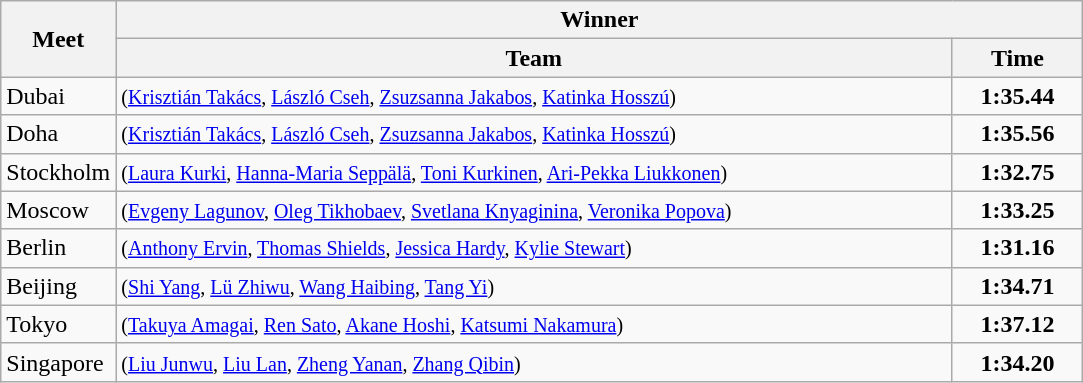<table class="wikitable">
<tr>
<th rowspan="2">Meet</th>
<th colspan="6">Winner</th>
</tr>
<tr>
<th width=550>Team</th>
<th width=80>Time</th>
</tr>
<tr>
<td>Dubai</td>
<td> <small>(<a href='#'>Krisztián Takács</a>, <a href='#'>László Cseh</a>, <a href='#'>Zsuzsanna Jakabos</a>, <a href='#'>Katinka Hosszú</a>)</small></td>
<td align=center><strong>1:35.44</strong></td>
</tr>
<tr>
<td>Doha</td>
<td> <small>(<a href='#'>Krisztián Takács</a>, <a href='#'>László Cseh</a>, <a href='#'>Zsuzsanna Jakabos</a>, <a href='#'>Katinka Hosszú</a>)</small></td>
<td align=center><strong>1:35.56</strong></td>
</tr>
<tr>
<td>Stockholm</td>
<td> <small>(<a href='#'>Laura Kurki</a>, <a href='#'>Hanna-Maria Seppälä</a>, <a href='#'>Toni Kurkinen</a>, <a href='#'>Ari-Pekka Liukkonen</a>)</small></td>
<td align=center><strong>1:32.75</strong></td>
</tr>
<tr>
<td>Moscow</td>
<td> <small>(<a href='#'>Evgeny Lagunov</a>, <a href='#'>Oleg Tikhobaev</a>, <a href='#'>Svetlana Knyaginina</a>, <a href='#'>Veronika Popova</a>)</small></td>
<td align=center><strong>1:33.25</strong></td>
</tr>
<tr>
<td>Berlin</td>
<td> <small>(<a href='#'>Anthony Ervin</a>, <a href='#'>Thomas Shields</a>, <a href='#'>Jessica Hardy</a>, <a href='#'>Kylie Stewart</a>)</small></td>
<td align=center><strong>1:31.16</strong></td>
</tr>
<tr>
<td>Beijing</td>
<td> <small>(<a href='#'>Shi Yang</a>, <a href='#'>Lü Zhiwu</a>, <a href='#'>Wang Haibing</a>, <a href='#'>Tang Yi</a>)</small></td>
<td align=center><strong>1:34.71</strong></td>
</tr>
<tr>
<td>Tokyo</td>
<td> <small>(<a href='#'>Takuya Amagai</a>, <a href='#'>Ren Sato</a>, <a href='#'>Akane Hoshi</a>, <a href='#'>Katsumi Nakamura</a>)</small></td>
<td align=center><strong>1:37.12</strong></td>
</tr>
<tr>
<td>Singapore</td>
<td> <small>(<a href='#'>Liu Junwu</a>, <a href='#'>Liu Lan</a>, <a href='#'>Zheng Yanan</a>, <a href='#'>Zhang Qibin</a>)</small></td>
<td align=center><strong>1:34.20</strong></td>
</tr>
</table>
